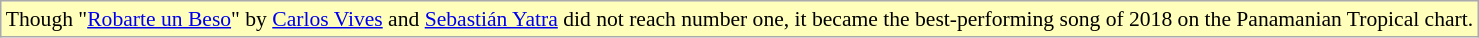<table class="wikitable" style="font-size:90%;">
<tr>
<td style="background-color:#FFFFBB">Though "<a href='#'>Robarte un Beso</a>" by <a href='#'>Carlos Vives</a> and <a href='#'>Sebastián Yatra</a> did not reach number one, it became the best-performing song of 2018 on the Panamanian Tropical chart.</td>
</tr>
</table>
